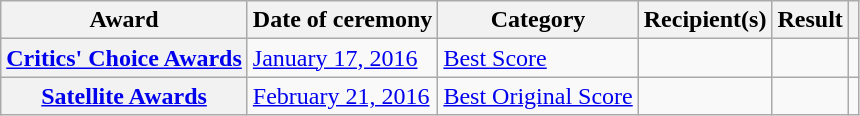<table class="wikitable plainrowheaders sortable">
<tr>
<th scope="col">Award</th>
<th scope="col">Date of ceremony</th>
<th scope="col">Category</th>
<th scope="col">Recipient(s)</th>
<th scope="col">Result</th>
<th scope="col" class="unsortable"></th>
</tr>
<tr>
<th scope="row"><a href='#'>Critics' Choice Awards</a></th>
<td><a href='#'>January 17, 2016</a></td>
<td><a href='#'>Best Score</a></td>
<td></td>
<td></td>
<td style="text-align:center;"><br></td>
</tr>
<tr>
<th scope="row"><a href='#'>Satellite Awards</a></th>
<td><a href='#'>February 21, 2016</a></td>
<td><a href='#'>Best Original Score</a></td>
<td></td>
<td></td>
<td style="text-align:center;"><br></td>
</tr>
</table>
